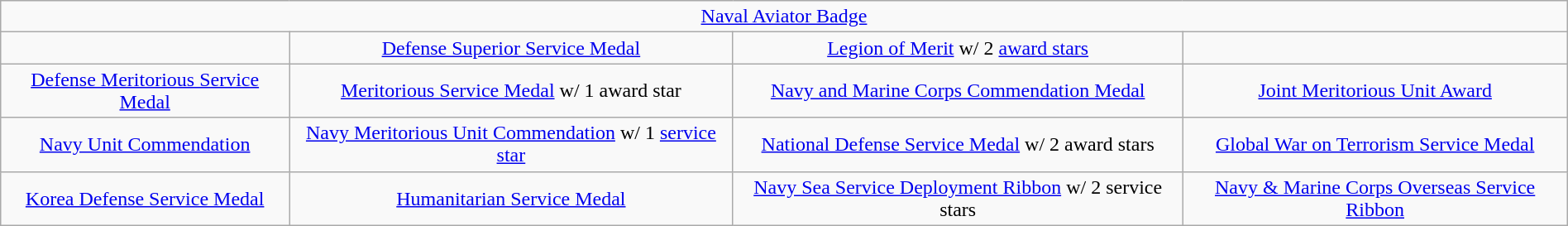<table class="wikitable" style="margin:1em auto; text-align:center;">
<tr>
<td colspan="4"><a href='#'>Naval Aviator Badge</a></td>
</tr>
<tr>
<td></td>
<td><a href='#'>Defense Superior Service Medal</a></td>
<td><a href='#'>Legion of Merit</a> w/ 2 <a href='#'>award stars</a></td>
<td></td>
</tr>
<tr>
<td><a href='#'>Defense Meritorious Service Medal</a></td>
<td><a href='#'>Meritorious Service Medal</a> w/ 1 award star</td>
<td><a href='#'>Navy and Marine Corps Commendation Medal</a></td>
<td><a href='#'>Joint Meritorious Unit Award</a></td>
</tr>
<tr>
<td><a href='#'>Navy Unit Commendation</a></td>
<td><a href='#'>Navy Meritorious Unit Commendation</a> w/ 1 <a href='#'>service star</a></td>
<td><a href='#'>National Defense Service Medal</a> w/ 2 award stars</td>
<td><a href='#'>Global War on Terrorism Service Medal</a></td>
</tr>
<tr>
<td><a href='#'>Korea Defense Service Medal</a></td>
<td><a href='#'>Humanitarian Service Medal</a></td>
<td><a href='#'>Navy Sea Service Deployment Ribbon</a> w/ 2 service stars</td>
<td><a href='#'>Navy & Marine Corps Overseas Service Ribbon</a></td>
</tr>
</table>
